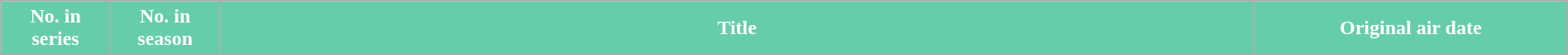<table class="wikitable plainrowheaders" style="width:100%;">
<tr>
<th scope="col" style="background-color: #66CDAA; color: #FFFFFF;" width=7%>No. in<br>series</th>
<th scope="col" style="background-color: #66CDAA; color: #FFFFFF;" width=7%>No. in<br>season</th>
<th scope="col" style="background-color: #66CDAA; color: #FFFFFF;">Title</th>
<th scope="col" style="background-color: #66CDAA; color: #FFFFFF;" width=20%>Original air date</th>
</tr>
<tr>
</tr>
</table>
